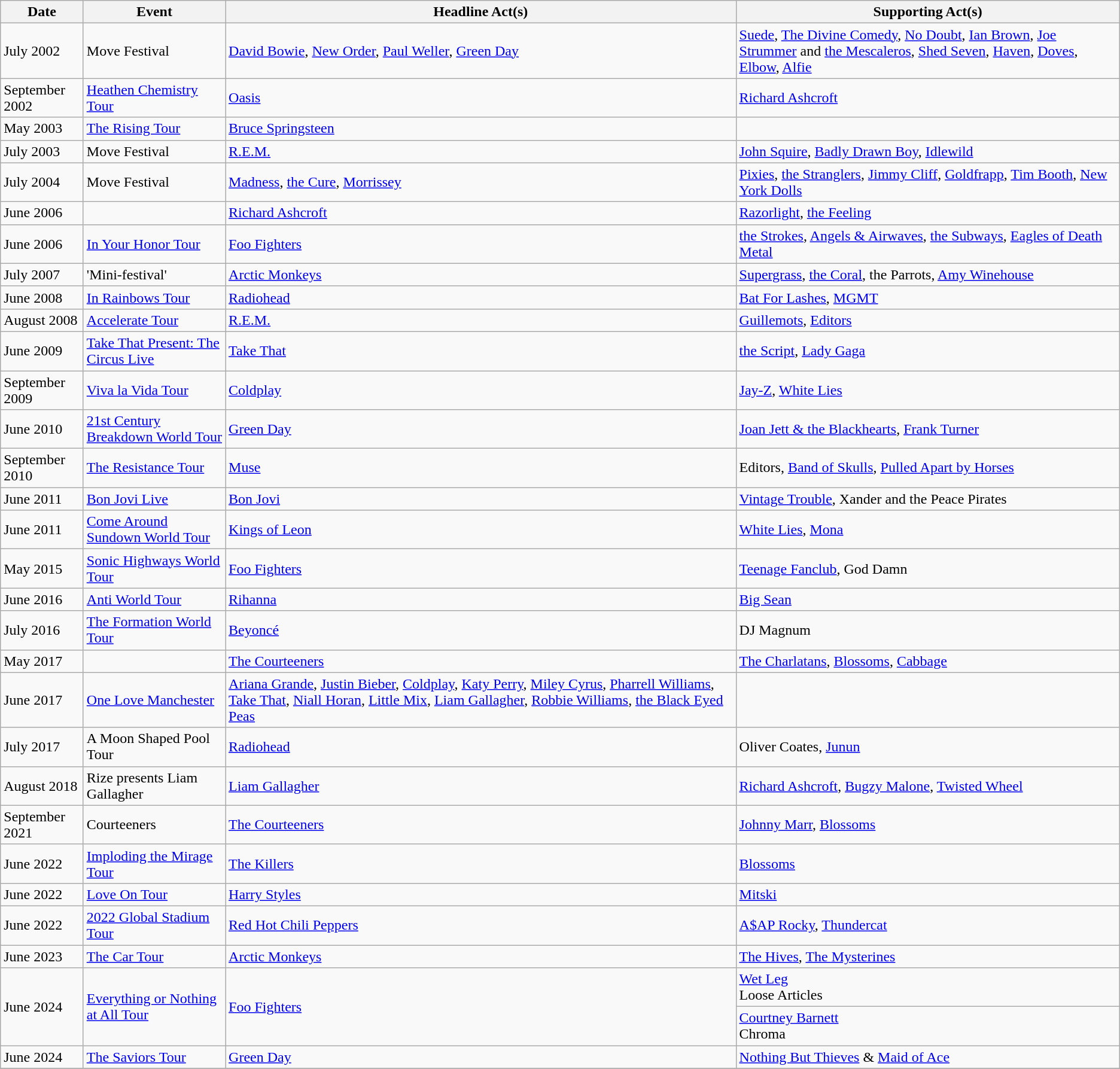<table class="wikitable">
<tr>
<th>Date</th>
<th>Event</th>
<th>Headline Act(s)</th>
<th>Supporting Act(s)</th>
</tr>
<tr>
<td>July 2002</td>
<td>Move Festival</td>
<td><a href='#'>David Bowie</a>, <a href='#'>New Order</a>, <a href='#'>Paul Weller</a>, <a href='#'>Green Day</a></td>
<td><a href='#'>Suede</a>, <a href='#'>The Divine Comedy</a>, <a href='#'>No Doubt</a>, <a href='#'>Ian Brown</a>, <a href='#'>Joe Strummer</a> and <a href='#'>the Mescaleros</a>, <a href='#'>Shed Seven</a>, <a href='#'>Haven</a>, <a href='#'>Doves</a>, <a href='#'>Elbow</a>, <a href='#'>Alfie</a></td>
</tr>
<tr>
<td>September 2002</td>
<td><a href='#'>Heathen Chemistry Tour</a></td>
<td><a href='#'>Oasis</a></td>
<td><a href='#'>Richard Ashcroft</a></td>
</tr>
<tr>
<td>May 2003</td>
<td><a href='#'>The Rising Tour</a></td>
<td><a href='#'>Bruce Springsteen</a></td>
<td></td>
</tr>
<tr>
<td>July 2003</td>
<td>Move Festival</td>
<td><a href='#'>R.E.M.</a></td>
<td><a href='#'>John Squire</a>, <a href='#'>Badly Drawn Boy</a>, <a href='#'>Idlewild</a></td>
</tr>
<tr>
<td>July 2004</td>
<td>Move Festival</td>
<td><a href='#'>Madness</a>, <a href='#'>the Cure</a>, <a href='#'>Morrissey</a></td>
<td><a href='#'>Pixies</a>, <a href='#'>the Stranglers</a>, <a href='#'>Jimmy Cliff</a>, <a href='#'>Goldfrapp</a>, <a href='#'>Tim Booth</a>, <a href='#'>New York Dolls</a></td>
</tr>
<tr>
<td>June 2006</td>
<td></td>
<td><a href='#'>Richard Ashcroft</a></td>
<td><a href='#'>Razorlight</a>, <a href='#'>the Feeling</a></td>
</tr>
<tr>
<td>June 2006</td>
<td><a href='#'>In Your Honor Tour</a></td>
<td><a href='#'>Foo Fighters</a></td>
<td><a href='#'>the Strokes</a>, <a href='#'>Angels & Airwaves</a>, <a href='#'>the Subways</a>, <a href='#'>Eagles of Death Metal</a></td>
</tr>
<tr>
<td>July 2007</td>
<td>'Mini-festival'</td>
<td><a href='#'>Arctic Monkeys</a></td>
<td><a href='#'>Supergrass</a>, <a href='#'>the Coral</a>, the Parrots, <a href='#'>Amy Winehouse</a></td>
</tr>
<tr>
<td>June 2008</td>
<td><a href='#'>In Rainbows Tour</a></td>
<td><a href='#'>Radiohead</a></td>
<td><a href='#'>Bat For Lashes</a>, <a href='#'>MGMT</a></td>
</tr>
<tr>
<td>August 2008</td>
<td><a href='#'>Accelerate Tour</a></td>
<td><a href='#'>R.E.M.</a></td>
<td><a href='#'>Guillemots</a>, <a href='#'>Editors</a></td>
</tr>
<tr>
<td>June 2009</td>
<td><a href='#'>Take That Present: The Circus Live</a></td>
<td><a href='#'>Take That</a></td>
<td><a href='#'>the Script</a>, <a href='#'>Lady Gaga</a></td>
</tr>
<tr>
<td>September 2009</td>
<td><a href='#'>Viva la Vida Tour</a></td>
<td><a href='#'>Coldplay</a></td>
<td><a href='#'>Jay-Z</a>, <a href='#'>White Lies</a></td>
</tr>
<tr>
<td>June 2010</td>
<td><a href='#'>21st Century Breakdown World Tour</a></td>
<td><a href='#'>Green Day</a></td>
<td><a href='#'>Joan Jett & the Blackhearts</a>, <a href='#'>Frank Turner</a></td>
</tr>
<tr>
<td>September 2010</td>
<td><a href='#'>The Resistance Tour</a></td>
<td><a href='#'>Muse</a></td>
<td>Editors, <a href='#'>Band of Skulls</a>, <a href='#'>Pulled Apart by Horses</a></td>
</tr>
<tr>
<td>June 2011</td>
<td><a href='#'>Bon Jovi Live</a></td>
<td><a href='#'>Bon Jovi</a></td>
<td><a href='#'>Vintage Trouble</a>, Xander and the Peace Pirates</td>
</tr>
<tr>
<td>June 2011</td>
<td><a href='#'>Come Around Sundown World Tour</a></td>
<td><a href='#'>Kings of Leon</a></td>
<td><a href='#'>White Lies</a>, <a href='#'>Mona</a></td>
</tr>
<tr>
<td>May 2015</td>
<td><a href='#'>Sonic Highways World Tour</a></td>
<td><a href='#'>Foo Fighters</a></td>
<td><a href='#'>Teenage Fanclub</a>, God Damn</td>
</tr>
<tr>
<td>June 2016</td>
<td><a href='#'>Anti World Tour</a></td>
<td><a href='#'>Rihanna</a></td>
<td><a href='#'>Big Sean</a></td>
</tr>
<tr>
<td>July 2016</td>
<td><a href='#'>The Formation World Tour</a></td>
<td><a href='#'>Beyoncé</a></td>
<td>DJ Magnum</td>
</tr>
<tr>
<td>May 2017</td>
<td></td>
<td><a href='#'>The Courteeners</a></td>
<td><a href='#'>The Charlatans</a>, <a href='#'>Blossoms</a>, <a href='#'>Cabbage</a></td>
</tr>
<tr>
<td>June 2017</td>
<td><a href='#'>One Love Manchester</a></td>
<td><a href='#'>Ariana Grande</a>, <a href='#'>Justin Bieber</a>, <a href='#'>Coldplay</a>, <a href='#'>Katy Perry</a>, <a href='#'>Miley Cyrus</a>, <a href='#'>Pharrell Williams</a>, <a href='#'>Take That</a>, <a href='#'>Niall Horan</a>, <a href='#'>Little Mix</a>, <a href='#'>Liam Gallagher</a>, <a href='#'>Robbie Williams</a>, <a href='#'>the Black Eyed Peas</a></td>
<td></td>
</tr>
<tr>
<td>July 2017</td>
<td>A Moon Shaped Pool Tour</td>
<td><a href='#'>Radiohead</a></td>
<td>Oliver Coates, <a href='#'>Junun</a></td>
</tr>
<tr>
<td>August 2018</td>
<td>Rize presents Liam Gallagher</td>
<td><a href='#'>Liam Gallagher</a></td>
<td><a href='#'>Richard Ashcroft</a>, <a href='#'>Bugzy Malone</a>, <a href='#'>Twisted Wheel</a></td>
</tr>
<tr>
<td>September 2021</td>
<td>Courteeners</td>
<td><a href='#'>The Courteeners</a></td>
<td><a href='#'>Johnny Marr</a>, <a href='#'>Blossoms</a></td>
</tr>
<tr>
<td>June 2022</td>
<td><a href='#'>Imploding the Mirage Tour</a></td>
<td><a href='#'>The Killers</a></td>
<td><a href='#'>Blossoms</a></td>
</tr>
<tr>
<td>June 2022</td>
<td><a href='#'>Love On Tour</a></td>
<td><a href='#'>Harry Styles</a></td>
<td><a href='#'>Mitski</a></td>
</tr>
<tr>
<td>June 2022</td>
<td><a href='#'>2022 Global Stadium Tour</a></td>
<td><a href='#'>Red Hot Chili Peppers</a></td>
<td><a href='#'>A$AP Rocky</a>, <a href='#'>Thundercat</a></td>
</tr>
<tr>
<td>June 2023</td>
<td><a href='#'>The Car Tour</a></td>
<td><a href='#'>Arctic Monkeys</a></td>
<td><a href='#'>The Hives</a>, <a href='#'>The Mysterines</a></td>
</tr>
<tr>
<td rowspan=2>June 2024</td>
<td rowspan=2><a href='#'>Everything or Nothing at All Tour</a></td>
<td rowspan=2><a href='#'>Foo Fighters</a></td>
<td><a href='#'>Wet Leg</a><br>Loose Articles</td>
</tr>
<tr>
<td><a href='#'>Courtney Barnett</a><br>Chroma</td>
</tr>
<tr>
<td>June 2024</td>
<td><a href='#'>The Saviors Tour</a></td>
<td><a href='#'>Green Day</a></td>
<td><a href='#'>Nothing But Thieves</a> & <a href='#'>Maid of Ace</a></td>
</tr>
<tr>
</tr>
</table>
